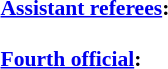<table width=100% style="font-size: 90%">
<tr>
<td><br><strong><a href='#'>Assistant referees</a>:</strong><br><br><strong><a href='#'>Fourth official</a>:</strong>
<br></td>
</tr>
</table>
